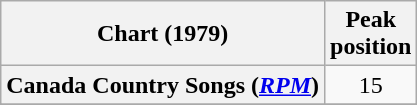<table class="wikitable sortable plainrowheaders" style="text-align:center">
<tr>
<th scope="col">Chart (1979)</th>
<th scope="col">Peak<br> position</th>
</tr>
<tr>
<th scope="row">Canada Country Songs (<em><a href='#'>RPM</a></em>)</th>
<td>15</td>
</tr>
<tr>
</tr>
<tr>
</tr>
</table>
